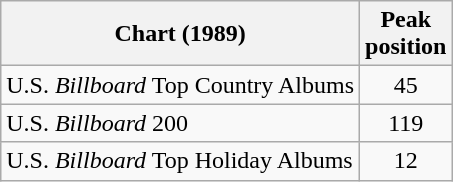<table class="wikitable">
<tr>
<th>Chart (1989)</th>
<th>Peak<br>position</th>
</tr>
<tr>
<td>U.S. <em>Billboard</em> Top Country Albums</td>
<td align="center">45</td>
</tr>
<tr>
<td>U.S. <em>Billboard</em> 200</td>
<td align="center">119</td>
</tr>
<tr>
<td>U.S. <em>Billboard</em> Top Holiday Albums</td>
<td align="center">12</td>
</tr>
</table>
